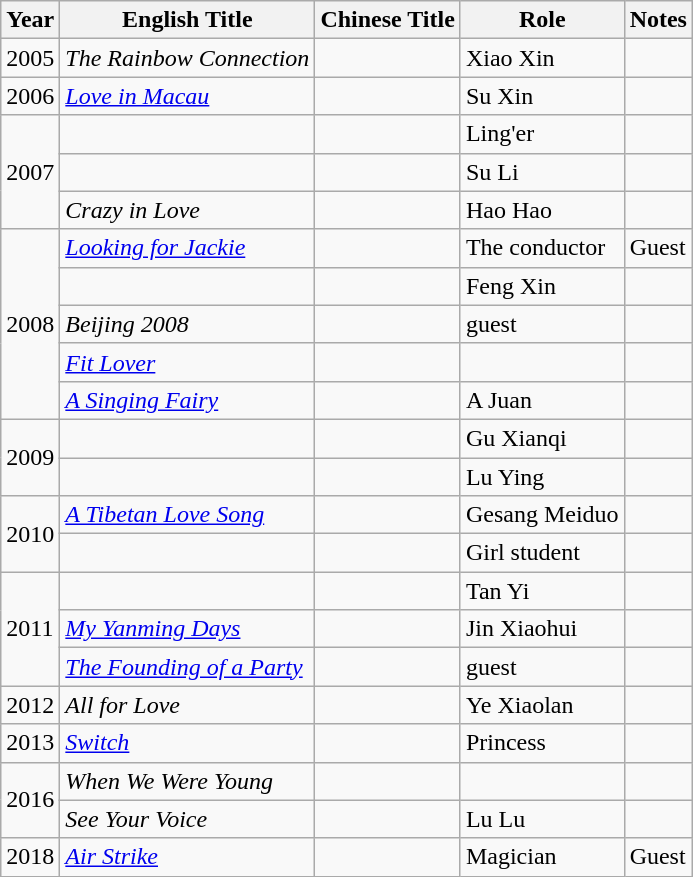<table class="wikitable">
<tr>
<th>Year</th>
<th>English Title</th>
<th>Chinese Title</th>
<th>Role</th>
<th>Notes</th>
</tr>
<tr>
<td>2005</td>
<td><em>The Rainbow Connection</em></td>
<td></td>
<td>Xiao Xin</td>
<td></td>
</tr>
<tr>
<td>2006</td>
<td><em><a href='#'>Love in Macau</a></em></td>
<td></td>
<td>Su Xin</td>
<td></td>
</tr>
<tr>
<td rowspan="3">2007</td>
<td></td>
<td></td>
<td>Ling'er</td>
<td></td>
</tr>
<tr>
<td></td>
<td></td>
<td>Su Li</td>
<td></td>
</tr>
<tr>
<td><em>Crazy in Love</em></td>
<td></td>
<td>Hao Hao</td>
<td></td>
</tr>
<tr>
<td rowspan="5">2008</td>
<td><em><a href='#'>Looking for Jackie</a></em></td>
<td></td>
<td>The conductor</td>
<td>Guest</td>
</tr>
<tr>
<td></td>
<td></td>
<td>Feng Xin</td>
<td></td>
</tr>
<tr>
<td><em>Beijing 2008</em></td>
<td></td>
<td>guest</td>
<td></td>
</tr>
<tr>
<td><em><a href='#'>Fit Lover</a></em></td>
<td></td>
<td></td>
<td></td>
</tr>
<tr>
<td><em><a href='#'>A Singing Fairy</a></em></td>
<td></td>
<td>A Juan</td>
<td></td>
</tr>
<tr>
<td rowspan="2">2009</td>
<td></td>
<td></td>
<td>Gu Xianqi</td>
<td></td>
</tr>
<tr>
<td></td>
<td></td>
<td>Lu Ying</td>
<td></td>
</tr>
<tr>
<td rowspan="2">2010</td>
<td><em><a href='#'>A Tibetan Love Song</a></em></td>
<td></td>
<td>Gesang Meiduo</td>
<td></td>
</tr>
<tr>
<td></td>
<td></td>
<td>Girl student</td>
<td></td>
</tr>
<tr>
<td rowspan="3">2011</td>
<td></td>
<td></td>
<td>Tan Yi</td>
<td></td>
</tr>
<tr>
<td><em><a href='#'>My Yanming Days</a></em></td>
<td></td>
<td>Jin Xiaohui</td>
<td></td>
</tr>
<tr>
<td><em><a href='#'>The Founding of a Party</a></em></td>
<td></td>
<td>guest</td>
<td></td>
</tr>
<tr>
<td>2012</td>
<td><em>All for Love</em></td>
<td></td>
<td>Ye Xiaolan</td>
<td></td>
</tr>
<tr>
<td>2013</td>
<td><em><a href='#'>Switch</a></em></td>
<td></td>
<td>Princess</td>
<td></td>
</tr>
<tr>
<td rowspan="2">2016</td>
<td><em>When We Were Young</em></td>
<td></td>
<td></td>
<td></td>
</tr>
<tr>
<td><em>See Your Voice</em></td>
<td></td>
<td>Lu Lu</td>
<td></td>
</tr>
<tr>
<td>2018</td>
<td><em><a href='#'>Air Strike</a></em></td>
<td></td>
<td>Magician</td>
<td>Guest</td>
</tr>
</table>
